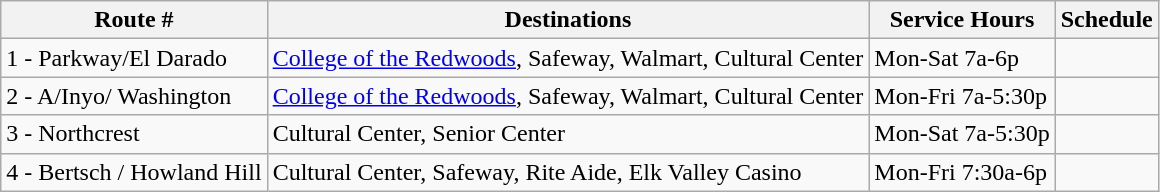<table class="wikitable">
<tr>
<th>Route #</th>
<th>Destinations</th>
<th>Service Hours</th>
<th>Schedule</th>
</tr>
<tr>
<td>1 - Parkway/El Darado</td>
<td><a href='#'>College of the Redwoods</a>, Safeway, Walmart, Cultural Center</td>
<td>Mon-Sat 7a-6p</td>
<td></td>
</tr>
<tr>
<td>2 - A/Inyo/ Washington</td>
<td><a href='#'>College of the Redwoods</a>, Safeway, Walmart, Cultural Center</td>
<td>Mon-Fri 7a-5:30p</td>
<td></td>
</tr>
<tr>
<td>3 - Northcrest</td>
<td>Cultural Center, Senior Center</td>
<td>Mon-Sat 7a-5:30p</td>
<td></td>
</tr>
<tr>
<td>4 - Bertsch / Howland Hill</td>
<td>Cultural Center, Safeway, Rite Aide, Elk Valley Casino</td>
<td>Mon-Fri 7:30a-6p</td>
<td></td>
</tr>
</table>
